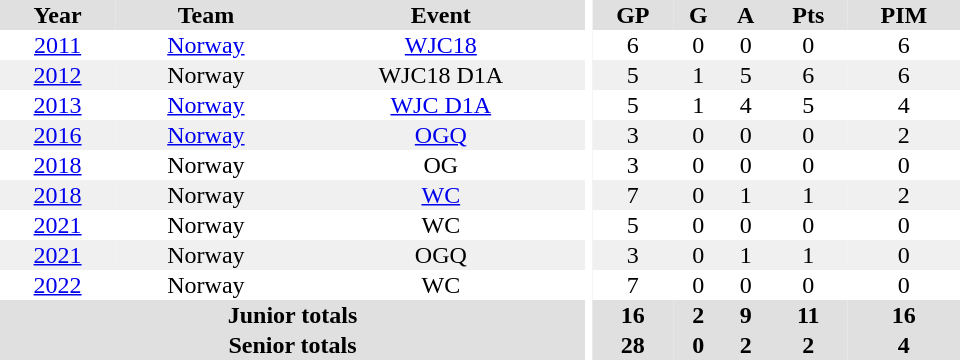<table border="0" cellpadding="1" cellspacing="0" ID="Table3" style="text-align:center; width:40em">
<tr ALIGN="center" bgcolor="#e0e0e0">
<th>Year</th>
<th>Team</th>
<th>Event</th>
<th rowspan="99" bgcolor="#ffffff"></th>
<th>GP</th>
<th>G</th>
<th>A</th>
<th>Pts</th>
<th>PIM</th>
</tr>
<tr>
<td><a href='#'>2011</a></td>
<td><a href='#'>Norway</a></td>
<td><a href='#'>WJC18</a></td>
<td>6</td>
<td>0</td>
<td>0</td>
<td>0</td>
<td>6</td>
</tr>
<tr bgcolor="#f0f0f0">
<td><a href='#'>2012</a></td>
<td>Norway</td>
<td>WJC18 D1A</td>
<td>5</td>
<td>1</td>
<td>5</td>
<td>6</td>
<td>6</td>
</tr>
<tr>
<td><a href='#'>2013</a></td>
<td><a href='#'>Norway</a></td>
<td><a href='#'>WJC D1A</a></td>
<td>5</td>
<td>1</td>
<td>4</td>
<td>5</td>
<td>4</td>
</tr>
<tr bgcolor="#f0f0f0">
<td><a href='#'>2016</a></td>
<td><a href='#'>Norway</a></td>
<td><a href='#'>OGQ</a></td>
<td>3</td>
<td>0</td>
<td>0</td>
<td>0</td>
<td>2</td>
</tr>
<tr>
<td><a href='#'>2018</a></td>
<td>Norway</td>
<td>OG</td>
<td>3</td>
<td>0</td>
<td>0</td>
<td>0</td>
<td>0</td>
</tr>
<tr bgcolor="#f0f0f0">
<td><a href='#'>2018</a></td>
<td>Norway</td>
<td><a href='#'>WC</a></td>
<td>7</td>
<td>0</td>
<td>1</td>
<td>1</td>
<td>2</td>
</tr>
<tr>
<td><a href='#'>2021</a></td>
<td>Norway</td>
<td>WC</td>
<td>5</td>
<td>0</td>
<td>0</td>
<td>0</td>
<td>0</td>
</tr>
<tr bgcolor="#f0f0f0">
<td><a href='#'>2021</a></td>
<td>Norway</td>
<td>OGQ</td>
<td>3</td>
<td>0</td>
<td>1</td>
<td>1</td>
<td>0</td>
</tr>
<tr>
<td><a href='#'>2022</a></td>
<td>Norway</td>
<td>WC</td>
<td>7</td>
<td>0</td>
<td>0</td>
<td>0</td>
<td>0</td>
</tr>
<tr bgcolor="#e0e0e0">
<th colspan="3">Junior totals</th>
<th>16</th>
<th>2</th>
<th>9</th>
<th>11</th>
<th>16</th>
</tr>
<tr bgcolor="#e0e0e0">
<th colspan="3">Senior totals</th>
<th>28</th>
<th>0</th>
<th>2</th>
<th>2</th>
<th>4</th>
</tr>
</table>
